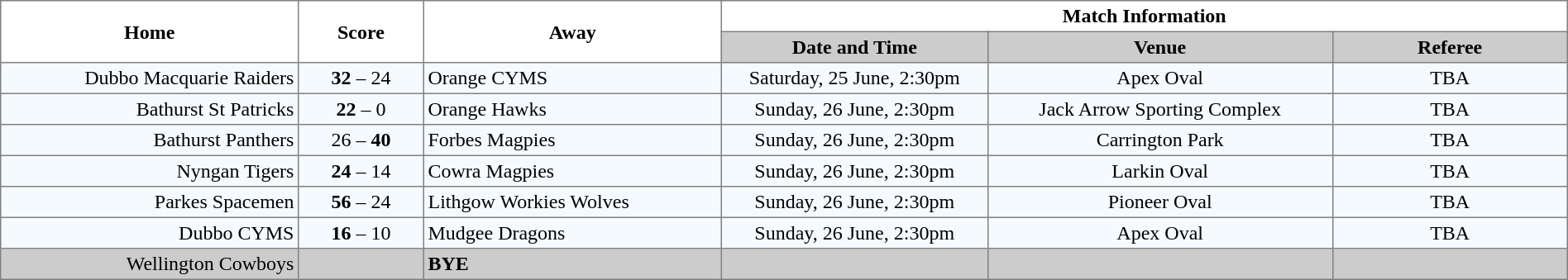<table border="1" cellpadding="3" cellspacing="0" width="100%" style="border-collapse:collapse;  text-align:center;">
<tr>
<th rowspan="2" width="19%">Home</th>
<th rowspan="2" width="8%">Score</th>
<th rowspan="2" width="19%">Away</th>
<th colspan="3">Match Information</th>
</tr>
<tr style="background:#CCCCCC">
<th width="17%">Date and Time</th>
<th width="22%">Venue</th>
<th width="50%">Referee</th>
</tr>
<tr style="text-align:center; background:#f5faff;">
<td align="right">Dubbo Macquarie Raiders </td>
<td><strong>32</strong> – 24</td>
<td align="left"> Orange CYMS</td>
<td>Saturday, 25 June, 2:30pm</td>
<td>Apex Oval</td>
<td>TBA</td>
</tr>
<tr style="text-align:center; background:#f5faff;">
<td align="right">Bathurst St Patricks </td>
<td><strong>22</strong> – 0</td>
<td align="left"> Orange Hawks</td>
<td>Sunday, 26 June, 2:30pm</td>
<td>Jack Arrow Sporting Complex</td>
<td>TBA</td>
</tr>
<tr style="text-align:center; background:#f5faff;">
<td align="right">Bathurst Panthers </td>
<td>26 – <strong>40</strong></td>
<td align="left"> Forbes Magpies</td>
<td>Sunday, 26 June, 2:30pm</td>
<td>Carrington Park</td>
<td>TBA</td>
</tr>
<tr style="text-align:center; background:#f5faff;">
<td align="right">Nyngan Tigers </td>
<td><strong>24</strong> – 14</td>
<td align="left"> Cowra Magpies</td>
<td>Sunday, 26 June, 2:30pm</td>
<td>Larkin Oval</td>
<td>TBA</td>
</tr>
<tr style="text-align:center; background:#f5faff;">
<td align="right">Parkes Spacemen </td>
<td><strong>56</strong> – 24</td>
<td align="left"> Lithgow Workies Wolves</td>
<td>Sunday, 26 June, 2:30pm</td>
<td>Pioneer Oval</td>
<td>TBA</td>
</tr>
<tr style="text-align:center; background:#f5faff;">
<td align="right">Dubbo CYMS </td>
<td><strong>16</strong> – 10</td>
<td align="left"> Mudgee Dragons</td>
<td>Sunday, 26 June, 2:30pm</td>
<td>Apex Oval</td>
<td>TBA</td>
</tr>
<tr style="text-align:center; background:#CCCCCC;">
<td align="right">Wellington Cowboys </td>
<td></td>
<td align="left"><strong>BYE</strong></td>
<td></td>
<td></td>
<td></td>
</tr>
</table>
